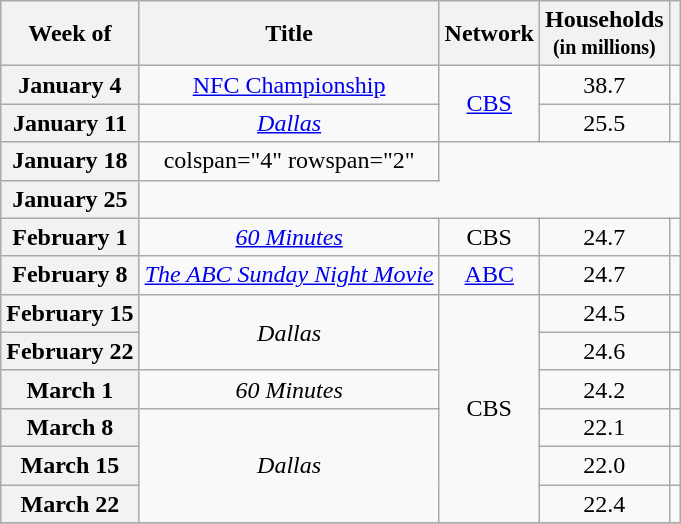<table class="wikitable plainrowheaders" style="text-align: center; display: inline-table;">
<tr>
<th>Week of</th>
<th>Title</th>
<th>Network</th>
<th>Households<br><small>(in millions)</small></th>
<th></th>
</tr>
<tr>
<th scope="row">January 4</th>
<td><a href='#'>NFC Championship</a></td>
<td rowspan="2"><a href='#'>CBS</a></td>
<td>38.7</td>
<td></td>
</tr>
<tr>
<th scope="row">January 11</th>
<td><em><a href='#'>Dallas</a></em></td>
<td>25.5</td>
<td></td>
</tr>
<tr>
<th scope="row">January 18</th>
<td>colspan="4" rowspan="2" </td>
</tr>
<tr>
<th scope="row">January 25</th>
</tr>
<tr>
<th scope="row">February 1</th>
<td><em><a href='#'>60 Minutes</a></em></td>
<td>CBS</td>
<td>24.7</td>
<td></td>
</tr>
<tr>
<th scope="row">February 8</th>
<td><em><a href='#'>The ABC Sunday Night Movie</a></em></td>
<td><a href='#'>ABC</a></td>
<td>24.7</td>
<td></td>
</tr>
<tr>
<th scope="row">February 15</th>
<td rowspan="2"><em>Dallas</em></td>
<td rowspan="6">CBS</td>
<td>24.5</td>
<td></td>
</tr>
<tr>
<th scope="row">February 22</th>
<td>24.6</td>
<td></td>
</tr>
<tr>
<th scope="row">March 1</th>
<td><em>60 Minutes</em></td>
<td>24.2</td>
<td></td>
</tr>
<tr>
<th scope="row">March 8</th>
<td rowspan="3"><em>Dallas</em></td>
<td>22.1</td>
<td></td>
</tr>
<tr>
<th scope="row">March 15</th>
<td>22.0</td>
<td></td>
</tr>
<tr>
<th scope="row">March 22</th>
<td>22.4</td>
<td></td>
</tr>
<tr>
</tr>
</table>
